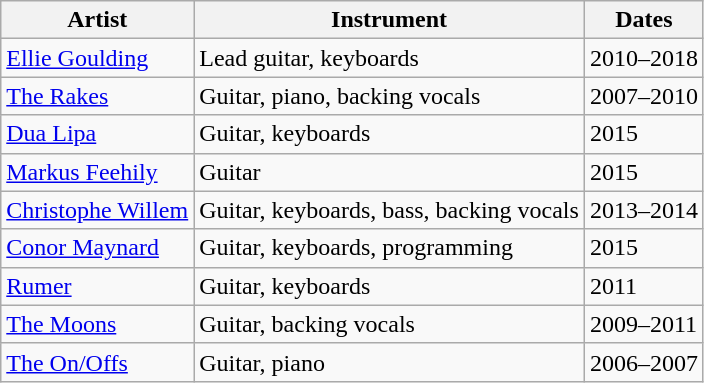<table class="wikitable">
<tr>
<th>Artist</th>
<th>Instrument</th>
<th>Dates</th>
</tr>
<tr>
<td><a href='#'>Ellie Goulding</a></td>
<td>Lead guitar, keyboards</td>
<td>2010–2018</td>
</tr>
<tr>
<td><a href='#'>The Rakes</a></td>
<td>Guitar, piano, backing vocals</td>
<td>2007–2010</td>
</tr>
<tr>
<td><a href='#'>Dua Lipa</a></td>
<td>Guitar, keyboards</td>
<td>2015</td>
</tr>
<tr>
<td><a href='#'>Markus Feehily</a></td>
<td>Guitar</td>
<td>2015</td>
</tr>
<tr>
<td><a href='#'>Christophe Willem</a></td>
<td>Guitar, keyboards, bass, backing vocals</td>
<td>2013–2014</td>
</tr>
<tr>
<td><a href='#'>Conor Maynard</a></td>
<td>Guitar, keyboards, programming</td>
<td>2015</td>
</tr>
<tr>
<td><a href='#'>Rumer</a></td>
<td>Guitar, keyboards</td>
<td>2011</td>
</tr>
<tr>
<td><a href='#'>The Moons</a></td>
<td>Guitar, backing vocals</td>
<td>2009–2011</td>
</tr>
<tr>
<td><a href='#'>The On/Offs</a></td>
<td>Guitar, piano</td>
<td>2006–2007</td>
</tr>
</table>
